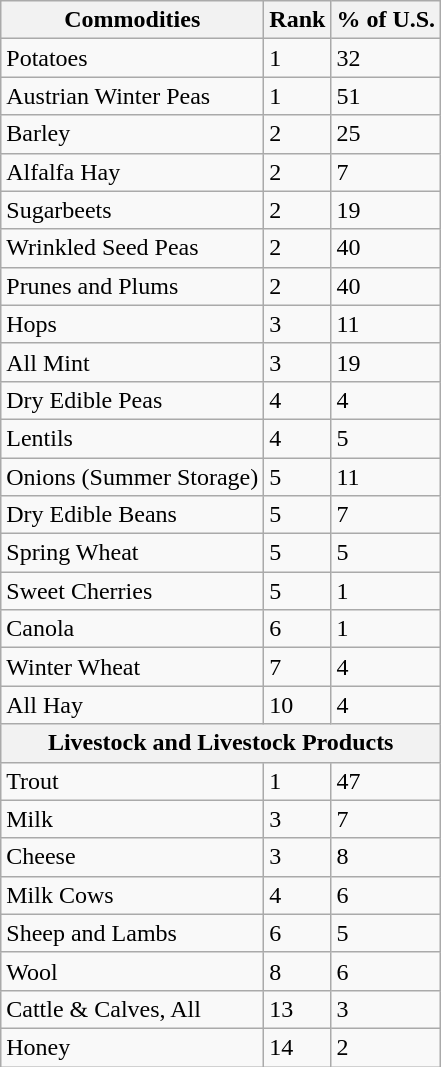<table class="wikitable">
<tr>
<th>Commodities</th>
<th>Rank</th>
<th>% of U.S.</th>
</tr>
<tr>
<td>Potatoes</td>
<td>1</td>
<td>32</td>
</tr>
<tr>
<td>Austrian Winter Peas</td>
<td>1</td>
<td>51</td>
</tr>
<tr>
<td>Barley</td>
<td>2</td>
<td>25</td>
</tr>
<tr>
<td>Alfalfa Hay</td>
<td>2</td>
<td>7</td>
</tr>
<tr>
<td>Sugarbeets</td>
<td>2</td>
<td>19</td>
</tr>
<tr>
<td>Wrinkled Seed Peas</td>
<td>2</td>
<td>40</td>
</tr>
<tr>
<td>Prunes and Plums</td>
<td>2</td>
<td>40</td>
</tr>
<tr>
<td>Hops</td>
<td>3</td>
<td>11</td>
</tr>
<tr>
<td>All Mint</td>
<td>3</td>
<td>19</td>
</tr>
<tr>
<td>Dry Edible Peas</td>
<td>4</td>
<td>4</td>
</tr>
<tr>
<td>Lentils</td>
<td>4</td>
<td>5</td>
</tr>
<tr>
<td>Onions (Summer Storage)</td>
<td>5</td>
<td>11</td>
</tr>
<tr>
<td>Dry Edible Beans</td>
<td>5</td>
<td>7</td>
</tr>
<tr>
<td>Spring Wheat</td>
<td>5</td>
<td>5</td>
</tr>
<tr>
<td>Sweet Cherries</td>
<td>5</td>
<td>1</td>
</tr>
<tr>
<td>Canola</td>
<td>6</td>
<td>1</td>
</tr>
<tr>
<td>Winter Wheat</td>
<td>7</td>
<td>4</td>
</tr>
<tr>
<td>All Hay</td>
<td>10</td>
<td>4</td>
</tr>
<tr>
<th colspan="3">Livestock and Livestock Products</th>
</tr>
<tr>
<td>Trout</td>
<td>1</td>
<td>47</td>
</tr>
<tr>
<td>Milk</td>
<td>3</td>
<td>7</td>
</tr>
<tr>
<td>Cheese</td>
<td>3</td>
<td>8</td>
</tr>
<tr>
<td>Milk Cows</td>
<td>4</td>
<td>6</td>
</tr>
<tr>
<td>Sheep and Lambs</td>
<td>6</td>
<td>5</td>
</tr>
<tr>
<td>Wool</td>
<td>8</td>
<td>6</td>
</tr>
<tr>
<td>Cattle & Calves, All</td>
<td>13</td>
<td>3</td>
</tr>
<tr>
<td>Honey</td>
<td>14</td>
<td>2</td>
</tr>
</table>
